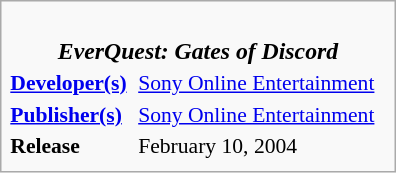<table class="infobox" style="float:right; width:264px; font-size:90%;">
<tr>
<td colspan=2 style="font-size:110%; text-align:center;"><br><strong><em>EverQuest: Gates of Discord</em></strong><br></td>
</tr>
<tr>
<td><strong><a href='#'>Developer(s)</a></strong></td>
<td><a href='#'>Sony Online Entertainment</a></td>
</tr>
<tr>
<td><strong><a href='#'>Publisher(s)</a></strong></td>
<td><a href='#'>Sony Online Entertainment</a></td>
</tr>
<tr>
<td><strong>Release</strong></td>
<td>February 10, 2004</td>
</tr>
<tr>
</tr>
</table>
